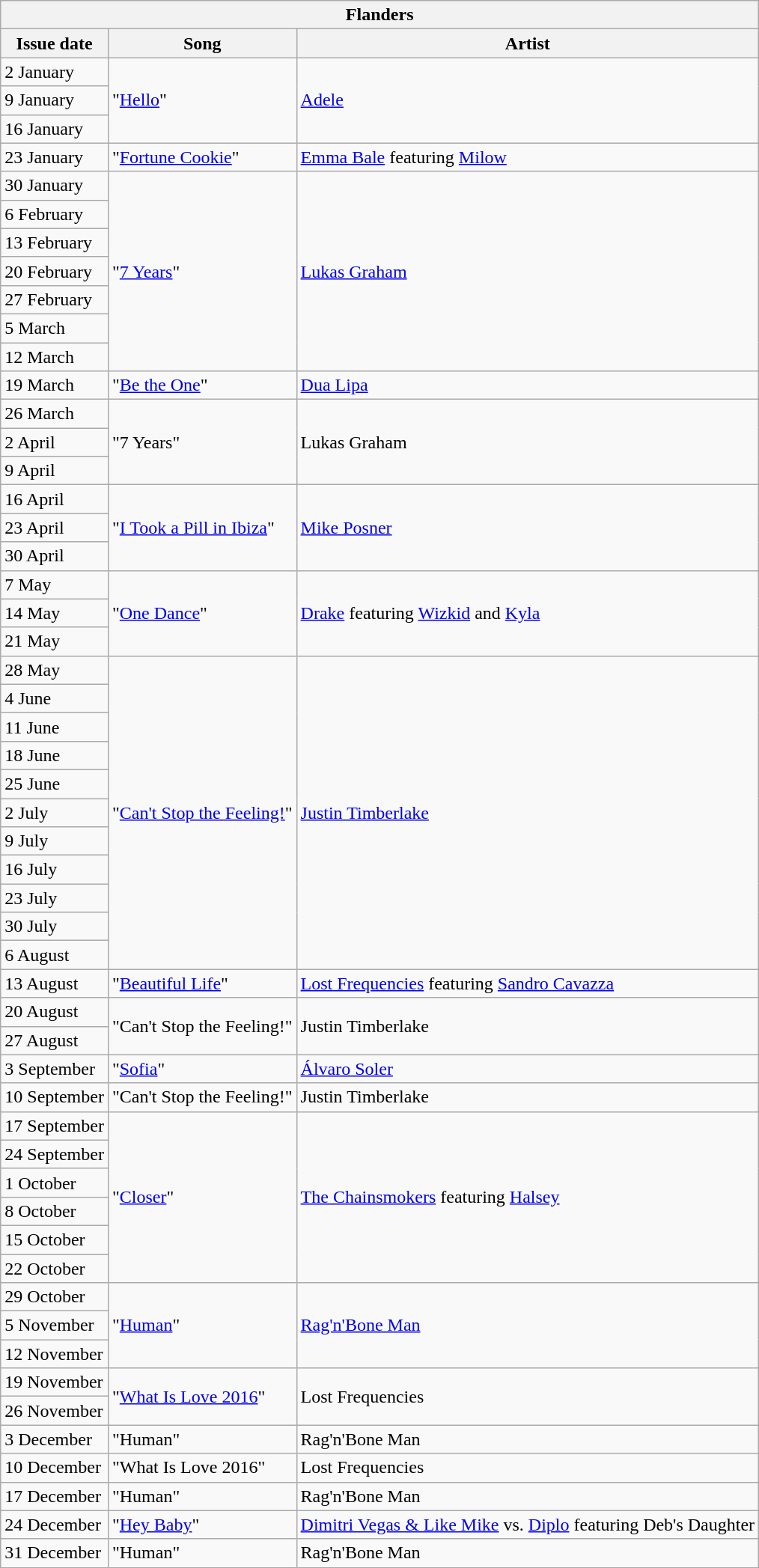<table class="wikitable">
<tr>
<th colspan="4">Flanders</th>
</tr>
<tr>
<th>Issue date</th>
<th>Song</th>
<th>Artist</th>
</tr>
<tr>
<td>2 January</td>
<td rowspan="3">"<a href='#'>Hello</a>"</td>
<td rowspan="3"><a href='#'>Adele</a></td>
</tr>
<tr>
<td>9 January</td>
</tr>
<tr>
<td>16 January</td>
</tr>
<tr>
<td>23 January</td>
<td>"<a href='#'>Fortune Cookie</a>"</td>
<td><a href='#'>Emma Bale</a> featuring <a href='#'>Milow</a></td>
</tr>
<tr>
<td>30 January</td>
<td rowspan="7">"<a href='#'>7 Years</a>"</td>
<td rowspan="7"><a href='#'>Lukas Graham</a></td>
</tr>
<tr>
<td>6 February</td>
</tr>
<tr>
<td>13 February</td>
</tr>
<tr>
<td>20 February</td>
</tr>
<tr>
<td>27 February</td>
</tr>
<tr>
<td>5 March</td>
</tr>
<tr>
<td>12 March</td>
</tr>
<tr>
<td>19 March</td>
<td>"<a href='#'>Be the One</a>"</td>
<td><a href='#'>Dua Lipa</a></td>
</tr>
<tr>
<td>26 March</td>
<td rowspan="3">"7 Years"</td>
<td rowspan="3">Lukas Graham</td>
</tr>
<tr>
<td>2 April</td>
</tr>
<tr>
<td>9 April</td>
</tr>
<tr>
<td>16 April</td>
<td rowspan="3">"<a href='#'>I Took a Pill in Ibiza</a>"</td>
<td rowspan="3"><a href='#'>Mike Posner</a></td>
</tr>
<tr>
<td>23 April</td>
</tr>
<tr>
<td>30 April</td>
</tr>
<tr>
<td>7 May</td>
<td rowspan="3">"<a href='#'>One Dance</a>"</td>
<td rowspan="3"><a href='#'>Drake</a> featuring <a href='#'>Wizkid</a> and <a href='#'>Kyla</a></td>
</tr>
<tr>
<td>14 May</td>
</tr>
<tr>
<td>21 May</td>
</tr>
<tr>
<td>28 May</td>
<td rowspan="11">"<a href='#'>Can't Stop the Feeling!</a>"</td>
<td rowspan="11"><a href='#'>Justin Timberlake</a></td>
</tr>
<tr>
<td>4 June</td>
</tr>
<tr>
<td>11 June</td>
</tr>
<tr>
<td>18 June</td>
</tr>
<tr>
<td>25 June</td>
</tr>
<tr>
<td>2 July</td>
</tr>
<tr>
<td>9 July</td>
</tr>
<tr>
<td>16 July</td>
</tr>
<tr>
<td>23 July</td>
</tr>
<tr>
<td>30 July</td>
</tr>
<tr>
<td>6 August</td>
</tr>
<tr>
<td>13 August</td>
<td>"<a href='#'>Beautiful Life</a>"</td>
<td><a href='#'>Lost Frequencies</a> featuring <a href='#'>Sandro Cavazza</a></td>
</tr>
<tr>
<td>20 August</td>
<td rowspan="2">"Can't Stop the Feeling!"</td>
<td rowspan="2">Justin Timberlake</td>
</tr>
<tr>
<td>27 August</td>
</tr>
<tr>
<td>3 September</td>
<td>"<a href='#'>Sofia</a>"</td>
<td><a href='#'>Álvaro Soler</a></td>
</tr>
<tr>
<td>10 September</td>
<td>"Can't Stop the Feeling!"</td>
<td>Justin Timberlake</td>
</tr>
<tr>
<td>17 September</td>
<td rowspan="6">"<a href='#'>Closer</a>"</td>
<td rowspan="6"><a href='#'>The Chainsmokers</a> featuring <a href='#'>Halsey</a></td>
</tr>
<tr>
<td>24 September</td>
</tr>
<tr>
<td>1 October</td>
</tr>
<tr>
<td>8 October</td>
</tr>
<tr>
<td>15 October</td>
</tr>
<tr>
<td>22 October</td>
</tr>
<tr>
<td>29 October</td>
<td rowspan="3">"<a href='#'>Human</a>"</td>
<td rowspan="3"><a href='#'>Rag'n'Bone Man</a></td>
</tr>
<tr>
<td>5 November</td>
</tr>
<tr>
<td>12 November</td>
</tr>
<tr>
<td>19 November</td>
<td rowspan="2">"<a href='#'>What Is Love 2016</a>"</td>
<td rowspan="2">Lost Frequencies</td>
</tr>
<tr>
<td>26 November</td>
</tr>
<tr>
<td>3 December</td>
<td>"Human"</td>
<td>Rag'n'Bone Man</td>
</tr>
<tr>
<td>10 December</td>
<td>"What Is Love 2016"</td>
<td>Lost Frequencies</td>
</tr>
<tr>
<td>17 December</td>
<td>"Human"</td>
<td>Rag'n'Bone Man</td>
</tr>
<tr>
<td>24 December</td>
<td>"<a href='#'>Hey Baby</a>"</td>
<td><a href='#'>Dimitri Vegas & Like Mike</a> vs. <a href='#'>Diplo</a> featuring Deb's Daughter</td>
</tr>
<tr>
<td>31 December</td>
<td>"Human"</td>
<td>Rag'n'Bone Man</td>
</tr>
</table>
